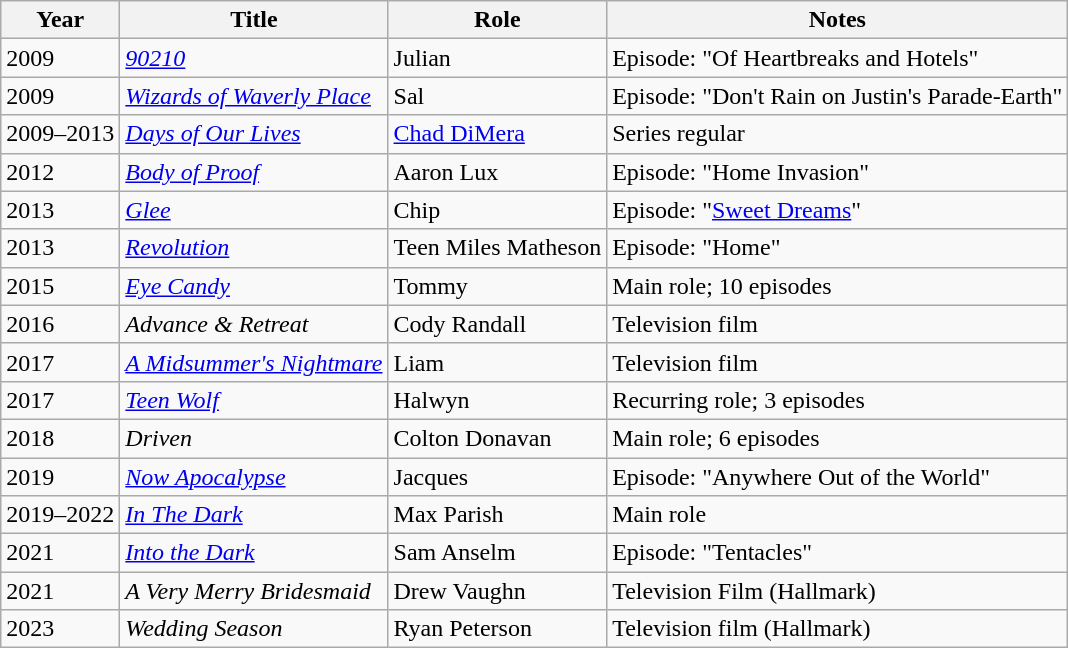<table class="wikitable">
<tr>
<th>Year</th>
<th>Title</th>
<th>Role</th>
<th>Notes</th>
</tr>
<tr>
<td>2009</td>
<td><em><a href='#'>90210</a></em></td>
<td>Julian</td>
<td>Episode: "Of Heartbreaks and Hotels"</td>
</tr>
<tr>
<td>2009</td>
<td><em><a href='#'>Wizards of Waverly Place</a></em></td>
<td>Sal</td>
<td>Episode: "Don't Rain on Justin's Parade-Earth"</td>
</tr>
<tr>
<td>2009–2013</td>
<td><em><a href='#'>Days of Our Lives</a></em></td>
<td><a href='#'>Chad DiMera</a></td>
<td>Series regular</td>
</tr>
<tr>
<td>2012</td>
<td><em><a href='#'>Body of Proof</a></em></td>
<td>Aaron Lux</td>
<td>Episode: "Home Invasion"</td>
</tr>
<tr>
<td>2013</td>
<td><em><a href='#'>Glee</a></em></td>
<td>Chip</td>
<td>Episode: "<a href='#'>Sweet Dreams</a>"</td>
</tr>
<tr>
<td>2013</td>
<td><em><a href='#'>Revolution</a></em></td>
<td>Teen Miles Matheson</td>
<td>Episode: "Home"</td>
</tr>
<tr>
<td>2015</td>
<td><em><a href='#'>Eye Candy</a></em></td>
<td>Tommy</td>
<td>Main role; 10 episodes</td>
</tr>
<tr>
<td>2016</td>
<td><em>Advance & Retreat</em></td>
<td>Cody Randall</td>
<td>Television film</td>
</tr>
<tr>
<td>2017</td>
<td><em><a href='#'>A Midsummer's Nightmare</a></em></td>
<td>Liam</td>
<td>Television film</td>
</tr>
<tr>
<td>2017</td>
<td><em><a href='#'>Teen Wolf</a></em></td>
<td>Halwyn</td>
<td>Recurring role; 3 episodes</td>
</tr>
<tr>
<td>2018</td>
<td><em>Driven</em></td>
<td>Colton Donavan</td>
<td>Main role; 6 episodes</td>
</tr>
<tr>
<td>2019</td>
<td><em><a href='#'>Now Apocalypse</a></em></td>
<td>Jacques</td>
<td>Episode: "Anywhere Out of the World"</td>
</tr>
<tr>
<td>2019–2022</td>
<td><em><a href='#'>In The Dark</a></em></td>
<td>Max Parish</td>
<td>Main role</td>
</tr>
<tr>
<td>2021</td>
<td><em><a href='#'>Into the Dark</a></em></td>
<td>Sam Anselm</td>
<td>Episode: "Tentacles"</td>
</tr>
<tr>
<td>2021</td>
<td><em>A Very Merry Bridesmaid</em></td>
<td>Drew Vaughn</td>
<td>Television Film (Hallmark)</td>
</tr>
<tr>
<td>2023</td>
<td><em>Wedding Season</em></td>
<td>Ryan Peterson</td>
<td>Television film (Hallmark)</td>
</tr>
</table>
